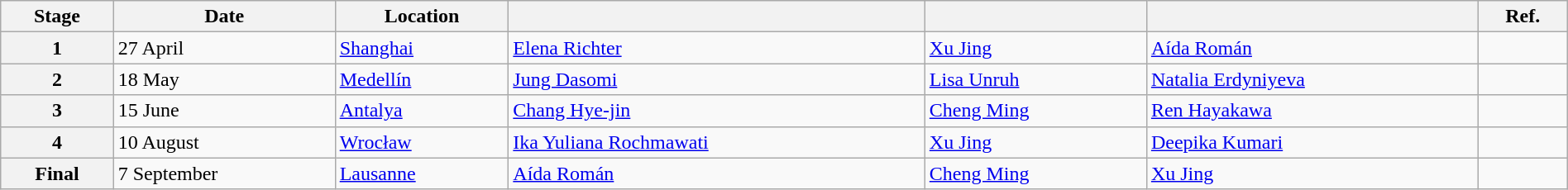<table class="wikitable" style="width:100%">
<tr>
<th>Stage</th>
<th>Date</th>
<th>Location</th>
<th></th>
<th></th>
<th></th>
<th>Ref.</th>
</tr>
<tr>
<th>1</th>
<td>27 April</td>
<td> <a href='#'>Shanghai</a></td>
<td> <a href='#'>Elena Richter</a></td>
<td> <a href='#'>Xu Jing</a></td>
<td> <a href='#'>Aída Román</a></td>
<td></td>
</tr>
<tr>
<th>2</th>
<td>18 May</td>
<td> <a href='#'>Medellín</a></td>
<td> <a href='#'>Jung Dasomi</a></td>
<td> <a href='#'>Lisa Unruh</a></td>
<td> <a href='#'>Natalia Erdyniyeva</a></td>
<td></td>
</tr>
<tr>
<th>3</th>
<td>15 June</td>
<td> <a href='#'>Antalya</a></td>
<td> <a href='#'>Chang Hye-jin</a></td>
<td> <a href='#'>Cheng Ming</a></td>
<td> <a href='#'>Ren Hayakawa</a></td>
<td></td>
</tr>
<tr>
<th>4</th>
<td>10 August</td>
<td> <a href='#'>Wrocław</a></td>
<td> <a href='#'>Ika Yuliana Rochmawati</a></td>
<td> <a href='#'>Xu Jing</a></td>
<td> <a href='#'>Deepika Kumari</a></td>
<td></td>
</tr>
<tr>
<th>Final</th>
<td>7 September</td>
<td> <a href='#'>Lausanne</a></td>
<td> <a href='#'>Aída Román</a></td>
<td> <a href='#'>Cheng Ming</a></td>
<td> <a href='#'>Xu Jing</a></td>
<td></td>
</tr>
</table>
